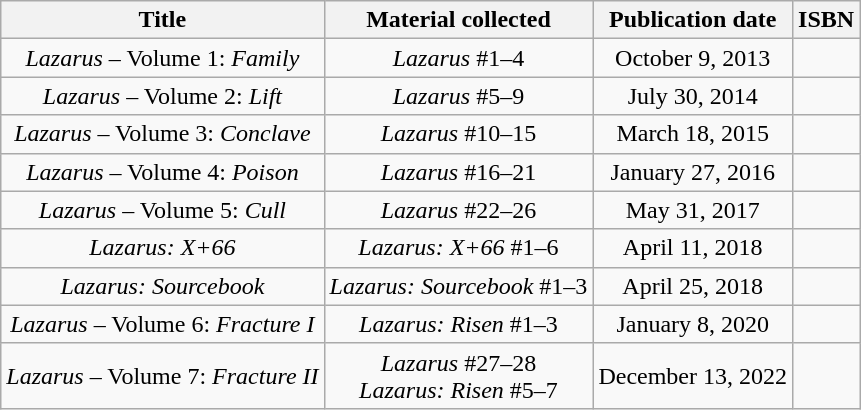<table class="wikitable" style="text-align: center">
<tr>
<th scope="col">Title</th>
<th scope="col">Material collected</th>
<th scope="col">Publication date</th>
<th scope="col">ISBN</th>
</tr>
<tr>
<td><em>Lazarus</em> – Volume 1: <em>Family</em></td>
<td><em>Lazarus</em> #1–4</td>
<td>October 9, 2013</td>
<td></td>
</tr>
<tr>
<td><em>Lazarus</em> – Volume 2: <em>Lift</em></td>
<td><em>Lazarus</em> #5–9</td>
<td>July 30, 2014</td>
<td></td>
</tr>
<tr>
<td><em>Lazarus</em> – Volume 3: <em>Conclave</em></td>
<td><em>Lazarus</em> #10–15</td>
<td>March 18, 2015</td>
<td></td>
</tr>
<tr>
<td><em>Lazarus</em> – Volume 4: <em>Poison</em></td>
<td><em>Lazarus</em> #16–21</td>
<td>January 27, 2016</td>
<td></td>
</tr>
<tr>
<td><em>Lazarus</em> – Volume 5: <em>Cull</em></td>
<td><em>Lazarus</em> #22–26</td>
<td>May 31, 2017</td>
<td></td>
</tr>
<tr>
<td><em>Lazarus: X+66</em></td>
<td><em>Lazarus: X+66</em> #1–6</td>
<td>April 11, 2018</td>
<td></td>
</tr>
<tr>
<td><em>Lazarus: Sourcebook</em></td>
<td><em>Lazarus: Sourcebook</em> #1–3</td>
<td>April 25, 2018</td>
<td></td>
</tr>
<tr>
<td><em>Lazarus</em> – Volume 6: <em>Fracture I</em></td>
<td><em>Lazarus: Risen</em> #1–3</td>
<td>January 8, 2020</td>
<td></td>
</tr>
<tr>
<td><em>Lazarus</em> – Volume 7: <em>Fracture II</em></td>
<td><em>Lazarus</em> #27–28<br><em>Lazarus: Risen</em> #5–7</td>
<td>December 13, 2022</td>
<td></td>
</tr>
</table>
